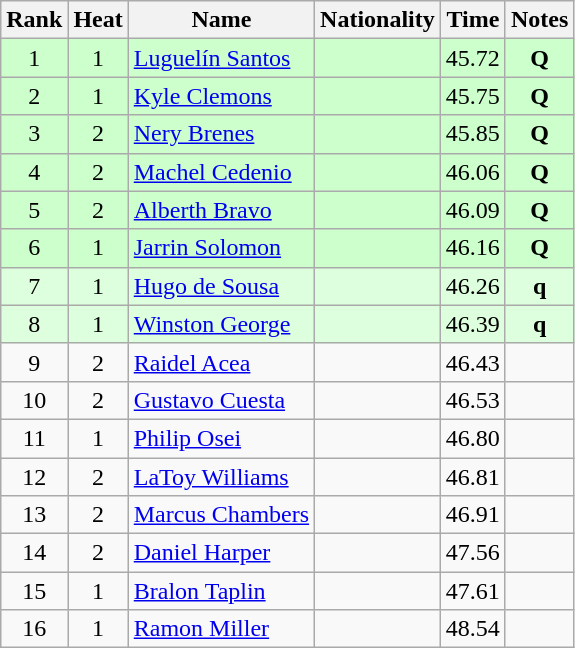<table class="wikitable sortable" style="text-align:center">
<tr>
<th>Rank</th>
<th>Heat</th>
<th>Name</th>
<th>Nationality</th>
<th>Time</th>
<th>Notes</th>
</tr>
<tr bgcolor=ccffcc>
<td>1</td>
<td>1</td>
<td align=left><a href='#'>Luguelín Santos</a></td>
<td align=left></td>
<td>45.72</td>
<td><strong>Q</strong></td>
</tr>
<tr bgcolor=ccffcc>
<td>2</td>
<td>1</td>
<td align=left><a href='#'>Kyle Clemons</a></td>
<td align=left></td>
<td>45.75</td>
<td><strong>Q</strong></td>
</tr>
<tr bgcolor=ccffcc>
<td>3</td>
<td>2</td>
<td align=left><a href='#'>Nery Brenes</a></td>
<td align=left></td>
<td>45.85</td>
<td><strong>Q</strong></td>
</tr>
<tr bgcolor=ccffcc>
<td>4</td>
<td>2</td>
<td align=left><a href='#'>Machel Cedenio</a></td>
<td align=left></td>
<td>46.06</td>
<td><strong>Q</strong></td>
</tr>
<tr bgcolor=ccffcc>
<td>5</td>
<td>2</td>
<td align=left><a href='#'>Alberth Bravo</a></td>
<td align=left></td>
<td>46.09</td>
<td><strong>Q</strong></td>
</tr>
<tr bgcolor=ccffcc>
<td>6</td>
<td>1</td>
<td align=left><a href='#'>Jarrin Solomon</a></td>
<td align=left></td>
<td>46.16</td>
<td><strong>Q</strong></td>
</tr>
<tr bgcolor=ddffdd>
<td>7</td>
<td>1</td>
<td align=left><a href='#'>Hugo de Sousa</a></td>
<td align=left></td>
<td>46.26</td>
<td><strong>q</strong></td>
</tr>
<tr bgcolor=ddffdd>
<td>8</td>
<td>1</td>
<td align=left><a href='#'>Winston George</a></td>
<td align=left></td>
<td>46.39</td>
<td><strong>q</strong></td>
</tr>
<tr>
<td>9</td>
<td>2</td>
<td align=left><a href='#'>Raidel Acea</a></td>
<td align=left></td>
<td>46.43</td>
<td></td>
</tr>
<tr>
<td>10</td>
<td>2</td>
<td align=left><a href='#'>Gustavo Cuesta</a></td>
<td align=left></td>
<td>46.53</td>
<td></td>
</tr>
<tr>
<td>11</td>
<td>1</td>
<td align=left><a href='#'>Philip Osei</a></td>
<td align=left></td>
<td>46.80</td>
<td></td>
</tr>
<tr>
<td>12</td>
<td>2</td>
<td align=left><a href='#'>LaToy Williams</a></td>
<td align=left></td>
<td>46.81</td>
<td></td>
</tr>
<tr>
<td>13</td>
<td>2</td>
<td align=left><a href='#'>Marcus Chambers</a></td>
<td align=left></td>
<td>46.91</td>
<td></td>
</tr>
<tr>
<td>14</td>
<td>2</td>
<td align=left><a href='#'>Daniel Harper</a></td>
<td align=left></td>
<td>47.56</td>
<td></td>
</tr>
<tr>
<td>15</td>
<td>1</td>
<td align=left><a href='#'>Bralon Taplin</a></td>
<td align=left></td>
<td>47.61</td>
<td></td>
</tr>
<tr>
<td>16</td>
<td>1</td>
<td align=left><a href='#'>Ramon Miller</a></td>
<td align=left></td>
<td>48.54</td>
<td></td>
</tr>
</table>
